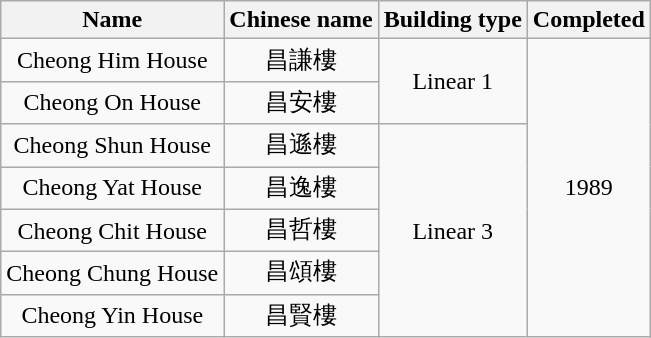<table class="wikitable" style="text-align: center">
<tr>
<th>Name</th>
<th>Chinese name</th>
<th>Building type</th>
<th>Completed</th>
</tr>
<tr>
<td>Cheong Him House</td>
<td>昌謙樓</td>
<td rowspan="2">Linear 1</td>
<td rowspan="7">1989</td>
</tr>
<tr>
<td>Cheong On House</td>
<td>昌安樓</td>
</tr>
<tr>
<td>Cheong Shun House</td>
<td>昌遜樓</td>
<td rowspan="5">Linear 3</td>
</tr>
<tr>
<td>Cheong Yat House</td>
<td>昌逸樓</td>
</tr>
<tr>
<td>Cheong Chit House</td>
<td>昌哲樓</td>
</tr>
<tr>
<td>Cheong Chung House</td>
<td>昌頌樓</td>
</tr>
<tr>
<td>Cheong Yin House</td>
<td>昌賢樓</td>
</tr>
</table>
